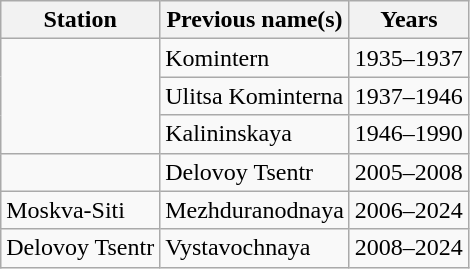<table class="wikitable" style="border-collapse: collapse; text-align: left;">
<tr>
<th>Station</th>
<th>Previous name(s)</th>
<th>Years</th>
</tr>
<tr>
<td style="text-align: left;" rowspan="3"></td>
<td>Komintern</td>
<td>1935–1937</td>
</tr>
<tr>
<td style="text-align: left;">Ulitsa Kominterna</td>
<td>1937–1946</td>
</tr>
<tr>
<td style="text-align: left;">Kalininskaya</td>
<td>1946–1990</td>
</tr>
<tr>
<td style="text-align: left;"></td>
<td>Delovoy Tsentr</td>
<td>2005–2008</td>
</tr>
<tr>
<td>Moskva-Siti</td>
<td>Mezhduranodnaya</td>
<td>2006–2024</td>
</tr>
<tr>
<td>Delovoy Tsentr</td>
<td>Vystavochnaya</td>
<td>2008–2024</td>
</tr>
</table>
